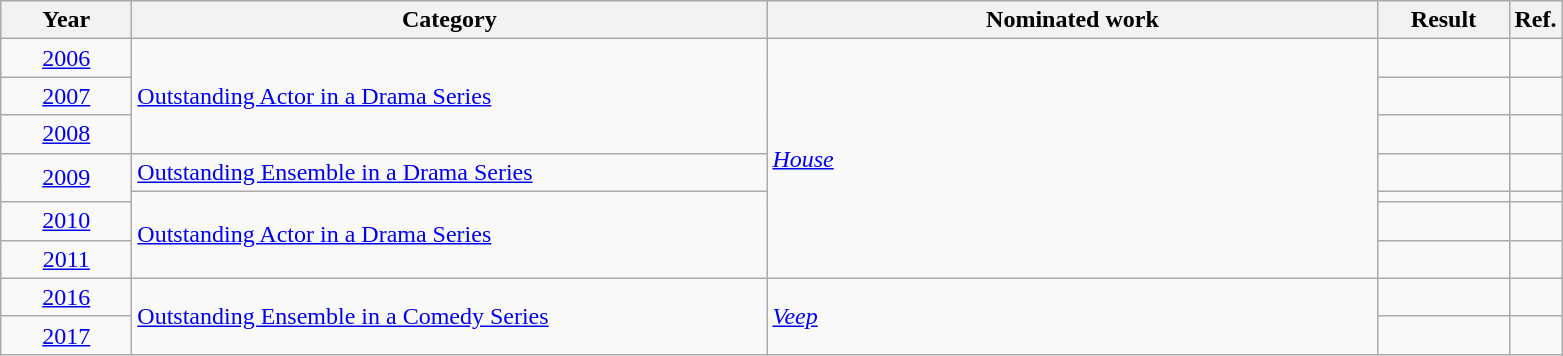<table class=wikitable>
<tr>
<th scope="col" style="width:5em;">Year</th>
<th scope="col" style="width:26em;">Category</th>
<th scope="col" style="width:25em;">Nominated work</th>
<th scope="col" style="width:5em;">Result</th>
<th>Ref.</th>
</tr>
<tr>
<td style="text-align:center;"><a href='#'>2006</a></td>
<td rowspan="3"><a href='#'>Outstanding Actor in a Drama Series</a></td>
<td rowspan="7"><em><a href='#'>House</a></em></td>
<td></td>
<td style="text-align:center;"></td>
</tr>
<tr>
<td style="text-align:center;"><a href='#'>2007</a></td>
<td></td>
<td style="text-align:center;"></td>
</tr>
<tr>
<td style="text-align:center;"><a href='#'>2008</a></td>
<td></td>
<td style="text-align:center;"></td>
</tr>
<tr>
<td rowspan="2" style="text-align:center;"><a href='#'>2009</a></td>
<td><a href='#'>Outstanding Ensemble in a Drama Series</a></td>
<td></td>
<td style="text-align:center;"></td>
</tr>
<tr>
<td rowspan="3"><a href='#'>Outstanding Actor in a Drama Series</a></td>
<td></td>
<td style="text-align:center;"></td>
</tr>
<tr>
<td style="text-align:center;"><a href='#'>2010</a></td>
<td></td>
<td style="text-align:center;"></td>
</tr>
<tr>
<td style="text-align:center;"><a href='#'>2011</a></td>
<td></td>
<td style="text-align:center;"></td>
</tr>
<tr>
<td style="text-align:center;"><a href='#'>2016</a></td>
<td rowspan="2"><a href='#'>Outstanding Ensemble in a Comedy Series</a></td>
<td rowspan="2"><em><a href='#'>Veep</a></em></td>
<td></td>
<td style="text-align:center;"></td>
</tr>
<tr>
<td style="text-align:center;"><a href='#'>2017</a></td>
<td></td>
<td style="text-align:center;"></td>
</tr>
</table>
